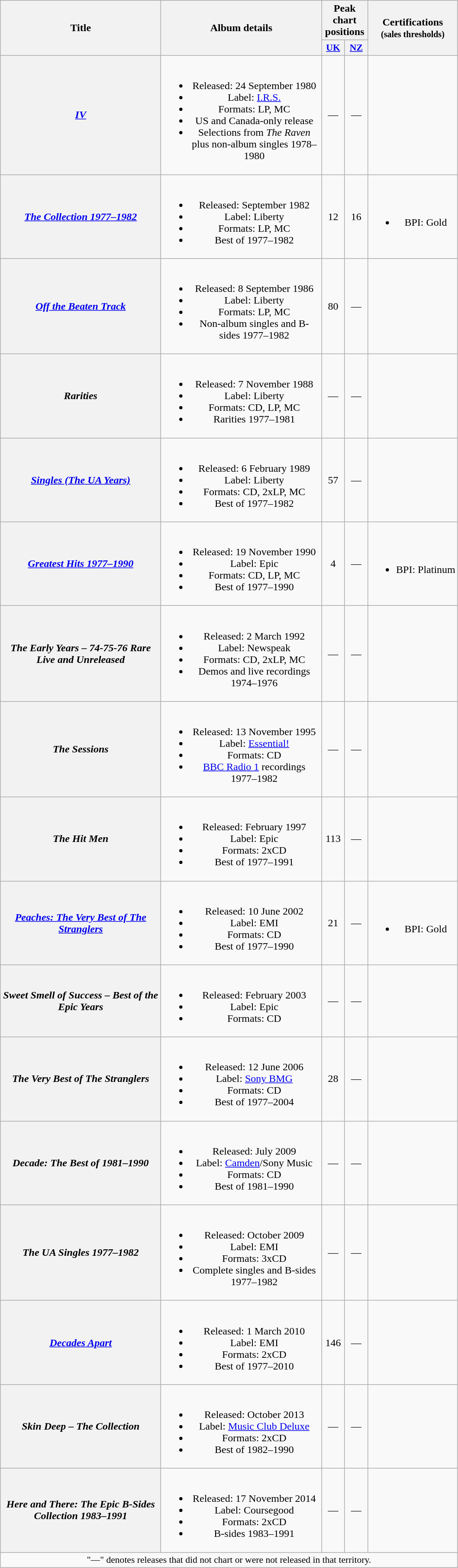<table class="wikitable plainrowheaders" style="text-align:center;">
<tr>
<th rowspan="2" scope="col" style="width:15em;">Title</th>
<th rowspan="2" scope="col" style="width:15em;">Album details</th>
<th colspan="2" scope="col">Peak chart positions</th>
<th rowspan="2">Certifications<br><small>(sales thresholds)</small></th>
</tr>
<tr>
<th scope="col" style="width:2em;font-size:90%;"><a href='#'>UK</a><br></th>
<th scope="col" style="width:2em;font-size:90%;"><a href='#'>NZ</a><br></th>
</tr>
<tr>
<th scope="row"><em><a href='#'>IV</a></em></th>
<td><br><ul><li>Released: 24 September 1980</li><li>Label: <a href='#'>I.R.S.</a></li><li>Formats: LP, MC</li><li>US and Canada-only release</li><li>Selections from <em>The Raven</em> plus non-album singles 1978–1980</li></ul></td>
<td>—</td>
<td>—</td>
<td></td>
</tr>
<tr>
<th scope="row"><em><a href='#'>The Collection 1977–1982</a></em></th>
<td><br><ul><li>Released: September 1982</li><li>Label: Liberty</li><li>Formats: LP, MC</li><li>Best of 1977–1982</li></ul></td>
<td>12</td>
<td>16</td>
<td><br><ul><li>BPI: Gold</li></ul></td>
</tr>
<tr>
<th scope="row"><em><a href='#'>Off the Beaten Track</a></em></th>
<td><br><ul><li>Released: 8 September 1986</li><li>Label: Liberty</li><li>Formats: LP, MC</li><li>Non-album singles and B-sides 1977–1982</li></ul></td>
<td>80</td>
<td>—</td>
<td></td>
</tr>
<tr>
<th scope="row"><em>Rarities</em></th>
<td><br><ul><li>Released: 7 November 1988</li><li>Label: Liberty</li><li>Formats: CD, LP, MC</li><li>Rarities 1977–1981</li></ul></td>
<td>—</td>
<td>—</td>
<td></td>
</tr>
<tr>
<th scope="row"><em><a href='#'>Singles (The UA Years)</a></em></th>
<td><br><ul><li>Released: 6 February 1989</li><li>Label: Liberty</li><li>Formats: CD, 2xLP, MC</li><li>Best of 1977–1982</li></ul></td>
<td>57</td>
<td>—</td>
<td></td>
</tr>
<tr>
<th scope="row"><em><a href='#'>Greatest Hits 1977–1990</a></em></th>
<td><br><ul><li>Released: 19 November 1990</li><li>Label: Epic</li><li>Formats: CD, LP, MC</li><li>Best of 1977–1990</li></ul></td>
<td>4</td>
<td>—</td>
<td><br><ul><li>BPI: Platinum</li></ul></td>
</tr>
<tr>
<th scope="row"><em>The Early Years – 74-75-76 Rare Live and Unreleased</em></th>
<td><br><ul><li>Released: 2 March 1992</li><li>Label: Newspeak</li><li>Formats: CD, 2xLP, MC</li><li>Demos and live recordings 1974–1976</li></ul></td>
<td>—</td>
<td>—</td>
<td></td>
</tr>
<tr>
<th scope="row"><em>The Sessions</em></th>
<td><br><ul><li>Released: 13 November 1995</li><li>Label: <a href='#'>Essential!</a></li><li>Formats: CD</li><li><a href='#'>BBC Radio 1</a> recordings 1977–1982</li></ul></td>
<td>—</td>
<td>—</td>
<td></td>
</tr>
<tr>
<th scope="row"><em>The Hit Men</em></th>
<td><br><ul><li>Released: February 1997</li><li>Label: Epic</li><li>Formats: 2xCD</li><li>Best of 1977–1991</li></ul></td>
<td>113</td>
<td>—</td>
<td></td>
</tr>
<tr>
<th scope="row"><em><a href='#'>Peaches: The Very Best of The Stranglers</a></em></th>
<td><br><ul><li>Released: 10 June 2002</li><li>Label: EMI</li><li>Formats: CD</li><li>Best of 1977–1990</li></ul></td>
<td>21</td>
<td>—</td>
<td><br><ul><li>BPI: Gold</li></ul></td>
</tr>
<tr>
<th scope="row"><em>Sweet Smell of Success – Best of the Epic Years</em></th>
<td><br><ul><li>Released: February 2003</li><li>Label: Epic</li><li>Formats: CD</li></ul></td>
<td>—</td>
<td>—</td>
<td></td>
</tr>
<tr>
<th scope="row"><em>The Very Best of The Stranglers</em></th>
<td><br><ul><li>Released: 12 June 2006</li><li>Label: <a href='#'>Sony BMG</a></li><li>Formats: CD</li><li>Best of 1977–2004</li></ul></td>
<td>28</td>
<td>—</td>
<td></td>
</tr>
<tr>
<th scope="row"><em>Decade: The Best of 1981–1990</em></th>
<td><br><ul><li>Released: July 2009</li><li>Label: <a href='#'>Camden</a>/Sony Music</li><li>Formats: CD</li><li>Best of 1981–1990</li></ul></td>
<td>—</td>
<td>—</td>
<td></td>
</tr>
<tr>
<th scope="row"><em>The UA Singles 1977–1982</em></th>
<td><br><ul><li>Released: October 2009</li><li>Label: EMI</li><li>Formats: 3xCD</li><li>Complete singles and B-sides 1977–1982</li></ul></td>
<td>—</td>
<td>—</td>
<td></td>
</tr>
<tr>
<th scope="row"><em><a href='#'>Decades Apart</a></em></th>
<td><br><ul><li>Released: 1 March 2010</li><li>Label: EMI</li><li>Formats: 2xCD</li><li>Best of 1977–2010</li></ul></td>
<td>146</td>
<td>—</td>
<td></td>
</tr>
<tr>
<th scope="row"><em>Skin Deep – The Collection</em></th>
<td><br><ul><li>Released: October 2013</li><li>Label: <a href='#'>Music Club Deluxe</a></li><li>Formats: 2xCD</li><li>Best of 1982–1990</li></ul></td>
<td>—</td>
<td>—</td>
<td></td>
</tr>
<tr>
<th scope="row"><em>Here and There: The Epic B-Sides Collection 1983–1991</em></th>
<td><br><ul><li>Released: 17 November 2014</li><li>Label: Coursegood</li><li>Formats: 2xCD</li><li>B-sides 1983–1991</li></ul></td>
<td>—</td>
<td>—</td>
<td></td>
</tr>
<tr>
<td colspan="5" style="font-size:90%">"—" denotes releases that did not chart or were not released in that territory.</td>
</tr>
</table>
